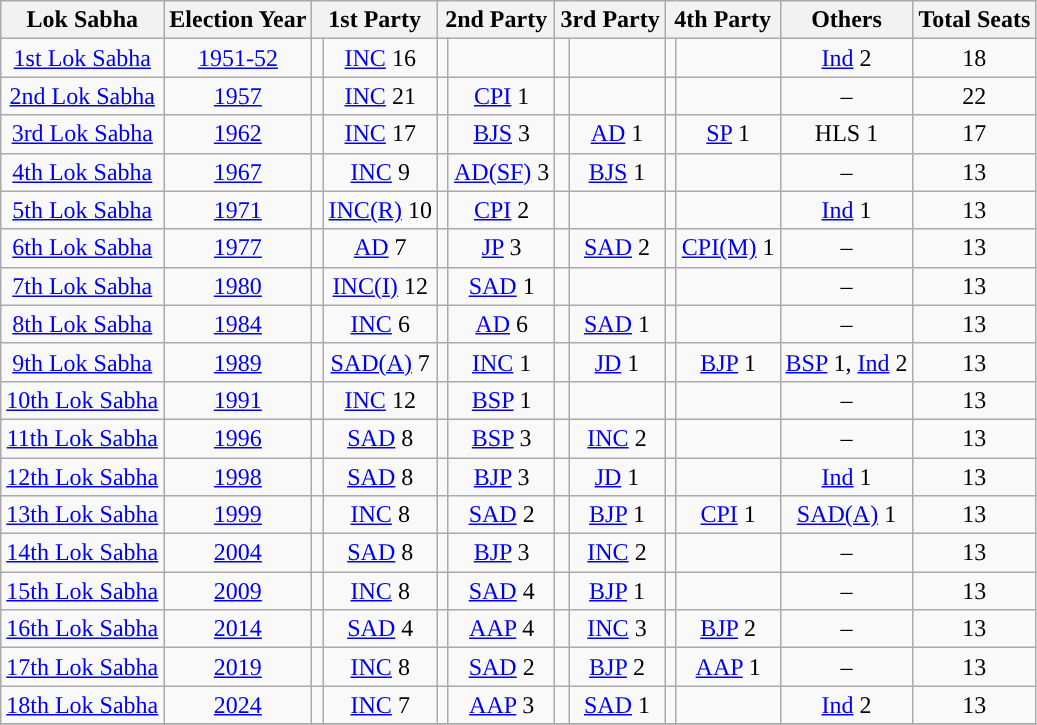<table class="wikitable sortable" style="text-align:center">
<tr>
<th>Lok Sabha</th>
<th>Election Year</th>
<th colspan="2">1st Party</th>
<th colspan="2">2nd Party</th>
<th colspan="2">3rd Party</th>
<th colspan="2">4th Party</th>
<th>Others</th>
<th>Total Seats</th>
</tr>
<tr>
<td><a href='#'>1st Lok Sabha</a></td>
<td><a href='#'>1951-52</a></td>
<td style="background-color: "></td>
<td><a href='#'>INC</a> 16</td>
<td></td>
<td></td>
<td></td>
<td></td>
<td></td>
<td></td>
<td><a href='#'>Ind</a> 2</td>
<td>18</td>
</tr>
<tr>
<td><a href='#'>2nd Lok Sabha</a></td>
<td><a href='#'>1957</a></td>
<td style="background-color: "></td>
<td><a href='#'>INC</a> 21</td>
<td style="background-color:"></td>
<td><a href='#'>CPI</a> 1</td>
<td></td>
<td></td>
<td></td>
<td></td>
<td>–</td>
<td>22</td>
</tr>
<tr>
<td><a href='#'>3rd Lok Sabha</a></td>
<td><a href='#'>1962</a></td>
<td style="background-color: "></td>
<td><a href='#'>INC</a> 17</td>
<td style="background-color: "></td>
<td><a href='#'>BJS</a> 3</td>
<td style="background-color:"></td>
<td><a href='#'>AD</a> 1</td>
<td style="background-color:"></td>
<td><a href='#'>SP</a> 1</td>
<td>HLS 1</td>
<td>17</td>
</tr>
<tr>
<td><a href='#'>4th Lok Sabha</a></td>
<td><a href='#'>1967</a></td>
<td style="background-color: "></td>
<td><a href='#'>INC</a> 9</td>
<td style="background-color:"></td>
<td><a href='#'>AD(SF)</a> 3</td>
<td style="background-color: "></td>
<td><a href='#'>BJS</a> 1</td>
<td></td>
<td></td>
<td>–</td>
<td>13</td>
</tr>
<tr>
<td><a href='#'>5th Lok Sabha</a></td>
<td><a href='#'>1971</a></td>
<td style="background-color: "></td>
<td><a href='#'>INC(R)</a> 10</td>
<td style="background-color:"></td>
<td><a href='#'>CPI</a> 2</td>
<td></td>
<td></td>
<td></td>
<td></td>
<td><a href='#'>Ind</a> 1</td>
<td>13</td>
</tr>
<tr>
<td><a href='#'>6th Lok Sabha</a></td>
<td><a href='#'>1977</a></td>
<td style="background-color:"></td>
<td><a href='#'>AD</a> 7</td>
<td style="background-color:"></td>
<td><a href='#'>JP</a> 3</td>
<td style="background-color:"></td>
<td><a href='#'>SAD</a> 2</td>
<td style="background-color:"></td>
<td><a href='#'>CPI(M)</a> 1</td>
<td>–</td>
<td>13</td>
</tr>
<tr>
<td><a href='#'>7th Lok Sabha</a></td>
<td><a href='#'>1980</a></td>
<td style="background-color: "></td>
<td><a href='#'>INC(I)</a> 12</td>
<td style="background-color:"></td>
<td><a href='#'>SAD</a> 1</td>
<td></td>
<td></td>
<td></td>
<td></td>
<td>–</td>
<td>13</td>
</tr>
<tr>
<td><a href='#'>8th Lok Sabha</a></td>
<td><a href='#'>1984</a></td>
<td style="background-color: "></td>
<td><a href='#'>INC</a> 6</td>
<td style="background-color:"></td>
<td><a href='#'>AD</a> 6</td>
<td style="background-color:"></td>
<td><a href='#'>SAD</a> 1</td>
<td></td>
<td></td>
<td>–</td>
<td>13</td>
</tr>
<tr>
<td><a href='#'>9th Lok Sabha</a></td>
<td><a href='#'>1989</a></td>
<td style="background-color: "></td>
<td><a href='#'>SAD(A)</a> 7</td>
<td style="background-color: "></td>
<td><a href='#'>INC</a> 1</td>
<td style="background-color:"></td>
<td><a href='#'>JD</a> 1</td>
<td style="background-color:"></td>
<td><a href='#'>BJP</a> 1</td>
<td><a href='#'>BSP</a> 1, <a href='#'>Ind</a> 2</td>
<td>13</td>
</tr>
<tr>
<td><a href='#'>10th Lok Sabha</a></td>
<td><a href='#'>1991</a></td>
<td style="background-color: "></td>
<td><a href='#'>INC</a> 12</td>
<td style="background-color:"></td>
<td><a href='#'>BSP</a> 1</td>
<td></td>
<td></td>
<td></td>
<td></td>
<td>–</td>
<td>13</td>
</tr>
<tr>
<td><a href='#'>11th Lok Sabha</a></td>
<td><a href='#'>1996</a></td>
<td style="background-color:"></td>
<td><a href='#'>SAD</a> 8</td>
<td style="background-color:"></td>
<td><a href='#'>BSP</a> 3</td>
<td style="background-color: "></td>
<td><a href='#'>INC</a> 2</td>
<td></td>
<td></td>
<td>–</td>
<td>13</td>
</tr>
<tr>
<td><a href='#'>12th Lok Sabha</a></td>
<td><a href='#'>1998</a></td>
<td style="background-color:"></td>
<td><a href='#'>SAD</a> 8</td>
<td style="background-color:"></td>
<td><a href='#'>BJP</a> 3</td>
<td style="background-color:"></td>
<td><a href='#'>JD</a> 1</td>
<td></td>
<td></td>
<td><a href='#'>Ind</a> 1</td>
<td>13</td>
</tr>
<tr>
<td><a href='#'>13th Lok Sabha</a></td>
<td><a href='#'>1999</a></td>
<td style="background-color: "></td>
<td><a href='#'>INC</a> 8</td>
<td style="background-color:"></td>
<td><a href='#'>SAD</a> 2</td>
<td style="background-color:"></td>
<td><a href='#'>BJP</a> 1</td>
<td style="background-color:"></td>
<td><a href='#'>CPI</a> 1</td>
<td><a href='#'>SAD(A)</a> 1</td>
<td>13</td>
</tr>
<tr>
<td><a href='#'>14th Lok Sabha</a></td>
<td><a href='#'>2004</a></td>
<td style="background-color:"></td>
<td><a href='#'>SAD</a> 8</td>
<td style="background-color:"></td>
<td><a href='#'>BJP</a> 3</td>
<td style="background-color: "></td>
<td><a href='#'>INC</a> 2</td>
<td></td>
<td></td>
<td>–</td>
<td>13</td>
</tr>
<tr>
<td><a href='#'>15th Lok Sabha</a></td>
<td><a href='#'>2009</a></td>
<td style="background-color: "></td>
<td><a href='#'>INC</a> 8</td>
<td style="background-color:"></td>
<td><a href='#'>SAD</a> 4</td>
<td style="background-color:"></td>
<td><a href='#'>BJP</a> 1</td>
<td></td>
<td></td>
<td>–</td>
<td>13</td>
</tr>
<tr>
<td><a href='#'>16th Lok Sabha</a></td>
<td><a href='#'>2014</a></td>
<td style="background-color:"></td>
<td><a href='#'>SAD</a> 4</td>
<td style="background-color:"></td>
<td><a href='#'>AAP</a> 4</td>
<td style="background-color: "></td>
<td><a href='#'>INC</a> 3</td>
<td style="background-color:"></td>
<td><a href='#'>BJP</a> 2</td>
<td>–</td>
<td>13</td>
</tr>
<tr>
<td><a href='#'>17th Lok Sabha</a></td>
<td><a href='#'>2019</a></td>
<td style="background-color: "></td>
<td><a href='#'>INC</a> 8</td>
<td style="background-color:"></td>
<td><a href='#'>SAD</a> 2</td>
<td style="background-color:"></td>
<td><a href='#'>BJP</a> 2</td>
<td style="background-color:"></td>
<td><a href='#'>AAP</a> 1</td>
<td>–</td>
<td>13</td>
</tr>
<tr>
<td><a href='#'>18th Lok Sabha</a></td>
<td><a href='#'>2024</a></td>
<td style="background-color: "></td>
<td><a href='#'>INC</a> 7</td>
<td style="background-color:"></td>
<td><a href='#'>AAP</a> 3</td>
<td style="background-color:"></td>
<td><a href='#'>SAD</a> 1</td>
<td></td>
<td></td>
<td><a href='#'>Ind</a> 2</td>
<td>13</td>
</tr>
<tr>
</tr>
</table>
